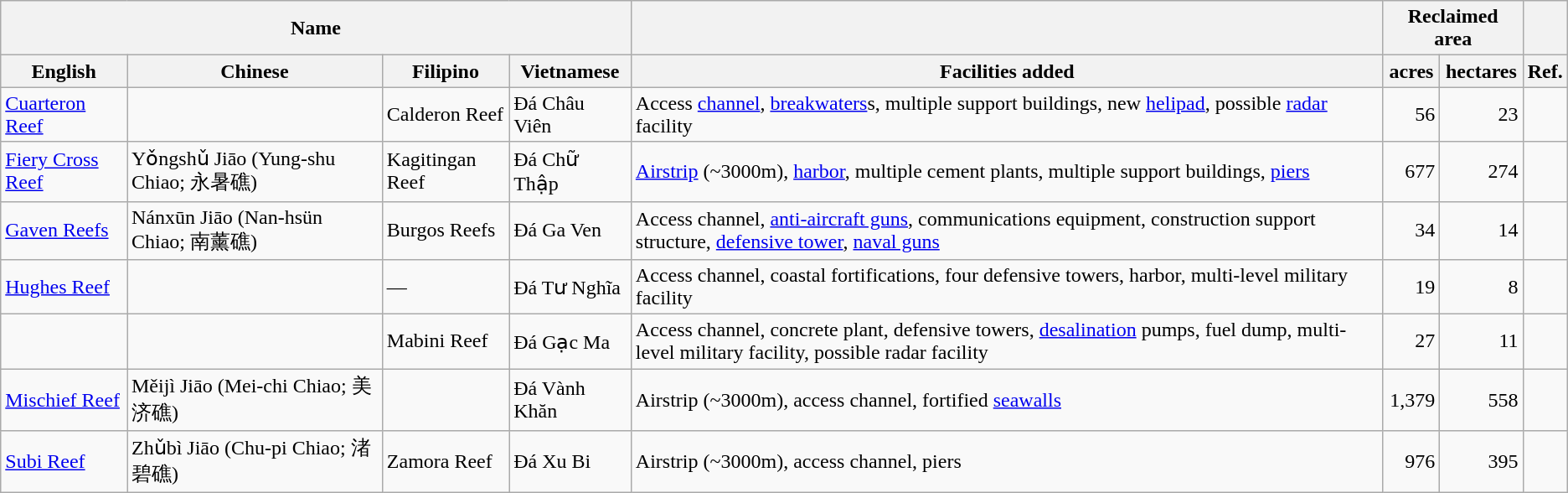<table class="wikitable sortable">
<tr>
<th colspan=4>Name</th>
<th></th>
<th colspan=2>Reclaimed area</th>
<th></th>
</tr>
<tr>
<th>English</th>
<th>Chinese</th>
<th>Filipino</th>
<th>Vietnamese</th>
<th>Facilities added</th>
<th>acres</th>
<th>hectares</th>
<th>Ref.</th>
</tr>
<tr>
<td><a href='#'>Cuarteron Reef</a></td>
<td></td>
<td>Calderon Reef</td>
<td>Đá Châu Viên</td>
<td>Access <a href='#'>channel</a>, <a href='#'>breakwaters</a>s, multiple support buildings, new <a href='#'>helipad</a>, possible <a href='#'>radar</a> facility</td>
<td align=right>56</td>
<td align=right>23</td>
<td></td>
</tr>
<tr>
<td><a href='#'>Fiery Cross Reef</a></td>
<td>Yǒngshǔ Jiāo (Yung-shu Chiao; 永暑礁)</td>
<td>Kagitingan Reef</td>
<td>Đá Chữ Thập</td>
<td><a href='#'>Airstrip</a> (~3000m), <a href='#'>harbor</a>, multiple cement plants, multiple support buildings, <a href='#'>piers</a></td>
<td align=right>677</td>
<td align=right>274</td>
<td></td>
</tr>
<tr>
<td><a href='#'>Gaven Reefs</a></td>
<td>Nánxūn Jiāo (Nan-hsün Chiao; 南薰礁)</td>
<td>Burgos Reefs</td>
<td>Đá Ga Ven</td>
<td>Access channel, <a href='#'>anti-aircraft guns</a>, communications equipment, construction support structure, <a href='#'>defensive tower</a>, <a href='#'>naval guns</a></td>
<td align=right>34</td>
<td align=right>14</td>
<td></td>
</tr>
<tr>
<td><a href='#'>Hughes Reef</a></td>
<td></td>
<td>—</td>
<td>Đá Tư Nghĩa</td>
<td>Access channel, coastal fortifications, four defensive towers, harbor, multi-level military facility</td>
<td align=right>19</td>
<td align=right>8</td>
<td></td>
</tr>
<tr>
<td></td>
<td></td>
<td>Mabini Reef</td>
<td>Đá Gạc Ma</td>
<td>Access channel, concrete plant, defensive towers, <a href='#'>desalination</a> pumps, fuel dump, multi-level military facility, possible radar facility</td>
<td align=right>27</td>
<td align=right>11</td>
<td></td>
</tr>
<tr>
<td><a href='#'>Mischief Reef</a></td>
<td>Měijì Jiāo (Mei-chi Chiao; 美济礁)</td>
<td></td>
<td>Đá Vành Khăn</td>
<td>Airstrip (~3000m), access channel, fortified <a href='#'>seawalls</a></td>
<td align=right>1,379</td>
<td align=right>558</td>
<td></td>
</tr>
<tr>
<td><a href='#'>Subi Reef</a></td>
<td>Zhǔbì Jiāo (Chu-pi Chiao; 渚碧礁)</td>
<td>Zamora Reef</td>
<td>Đá Xu Bi</td>
<td>Airstrip (~3000m), access channel, piers</td>
<td align=right>976</td>
<td align=right>395</td>
<td></td>
</tr>
</table>
